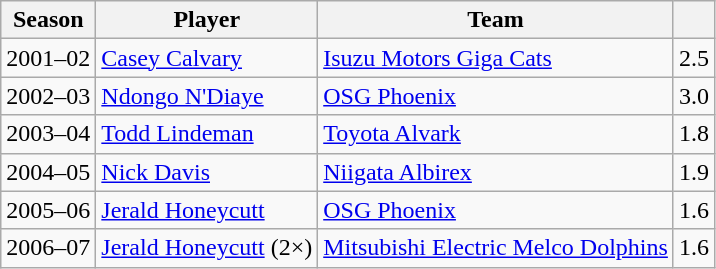<table class="wikitable sortable">
<tr>
<th>Season</th>
<th>Player</th>
<th>Team</th>
<th></th>
</tr>
<tr>
<td>2001–02</td>
<td> <a href='#'>Casey Calvary</a></td>
<td><a href='#'>Isuzu Motors Giga Cats</a></td>
<td>2.5</td>
</tr>
<tr>
<td>2002–03</td>
<td> <a href='#'>Ndongo N'Diaye</a></td>
<td><a href='#'>OSG Phoenix</a></td>
<td>3.0</td>
</tr>
<tr>
<td>2003–04</td>
<td> <a href='#'>Todd Lindeman</a></td>
<td><a href='#'>Toyota Alvark</a></td>
<td>1.8</td>
</tr>
<tr>
<td>2004–05</td>
<td> <a href='#'>Nick Davis</a></td>
<td><a href='#'>Niigata Albirex</a></td>
<td>1.9</td>
</tr>
<tr>
<td>2005–06</td>
<td> <a href='#'>Jerald Honeycutt</a></td>
<td><a href='#'>OSG Phoenix</a></td>
<td>1.6</td>
</tr>
<tr>
<td>2006–07</td>
<td> <a href='#'>Jerald Honeycutt</a> (2×)</td>
<td><a href='#'>Mitsubishi Electric Melco Dolphins</a></td>
<td>1.6</td>
</tr>
</table>
